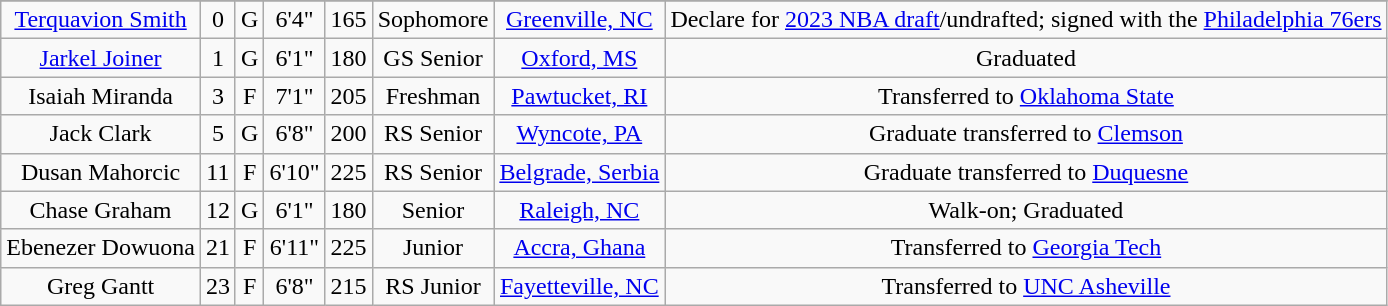<table class="wikitable sortable" border="1" style="text-align: center;">
<tr align=center>
</tr>
<tr>
<td><a href='#'>Terquavion Smith</a></td>
<td>0</td>
<td>G</td>
<td>6'4"</td>
<td>165</td>
<td>Sophomore</td>
<td><a href='#'>Greenville, NC</a></td>
<td>Declare for <a href='#'>2023 NBA draft</a>/undrafted; signed with the <a href='#'>Philadelphia 76ers</a></td>
</tr>
<tr>
<td><a href='#'>Jarkel Joiner</a></td>
<td>1</td>
<td>G</td>
<td>6'1"</td>
<td>180</td>
<td>GS Senior</td>
<td><a href='#'>Oxford, MS</a></td>
<td>Graduated</td>
</tr>
<tr>
<td>Isaiah Miranda</td>
<td>3</td>
<td>F</td>
<td>7'1"</td>
<td>205</td>
<td>Freshman</td>
<td><a href='#'>Pawtucket, RI</a></td>
<td>Transferred to <a href='#'>Oklahoma State</a></td>
</tr>
<tr>
<td>Jack Clark</td>
<td>5</td>
<td>G</td>
<td>6'8"</td>
<td>200</td>
<td>RS Senior</td>
<td><a href='#'>Wyncote, PA</a></td>
<td>Graduate transferred to <a href='#'>Clemson</a></td>
</tr>
<tr>
<td>Dusan Mahorcic</td>
<td>11</td>
<td>F</td>
<td>6'10"</td>
<td>225</td>
<td>RS Senior</td>
<td><a href='#'>Belgrade, Serbia</a></td>
<td>Graduate transferred to <a href='#'>Duquesne</a></td>
</tr>
<tr>
<td>Chase Graham</td>
<td>12</td>
<td>G</td>
<td>6'1"</td>
<td>180</td>
<td>Senior</td>
<td><a href='#'>Raleigh, NC</a></td>
<td>Walk-on; Graduated</td>
</tr>
<tr>
<td>Ebenezer Dowuona</td>
<td>21</td>
<td>F</td>
<td>6'11"</td>
<td>225</td>
<td>Junior</td>
<td><a href='#'>Accra, Ghana</a></td>
<td>Transferred to <a href='#'>Georgia Tech</a></td>
</tr>
<tr>
<td>Greg Gantt</td>
<td>23</td>
<td>F</td>
<td>6'8"</td>
<td>215</td>
<td>RS Junior</td>
<td><a href='#'>Fayetteville, NC</a></td>
<td>Transferred to <a href='#'>UNC Asheville</a></td>
</tr>
</table>
